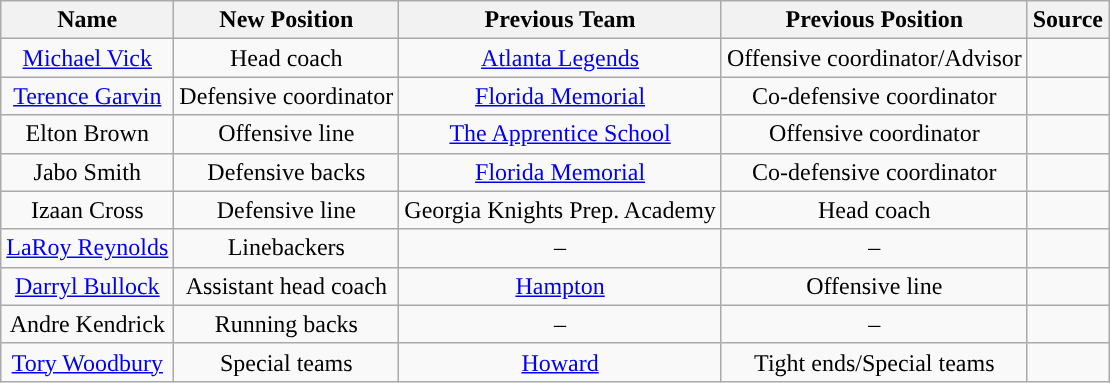<table class="wikitable">
<tr>
<th style="text-align:center; ">Name</th>
<th style="text-align:center; ">New Position</th>
<th style="text-align:center; ">Previous Team</th>
<th style="text-align:center; ">Previous Position</th>
<th style="text-align:center; ">Source</th>
</tr>
<tr align="center">
<td><a href='#'>Michael Vick</a></td>
<td>Head coach</td>
<td><a href='#'>Atlanta Legends</a></td>
<td>Offensive coordinator/Advisor</td>
<td></td>
</tr>
<tr align="center">
<td><a href='#'>Terence Garvin</a></td>
<td>Defensive coordinator</td>
<td><a href='#'>Florida Memorial</a></td>
<td>Co-defensive coordinator</td>
<td></td>
</tr>
<tr align="center">
<td>Elton Brown</td>
<td>Offensive line</td>
<td><a href='#'>The Apprentice School</a></td>
<td>Offensive coordinator</td>
<td></td>
</tr>
<tr align="center">
<td>Jabo Smith</td>
<td>Defensive backs</td>
<td><a href='#'>Florida Memorial</a></td>
<td>Co-defensive coordinator</td>
<td></td>
</tr>
<tr align="center">
<td>Izaan Cross</td>
<td>Defensive line</td>
<td>Georgia Knights Prep. Academy</td>
<td>Head coach</td>
<td></td>
</tr>
<tr align="center">
<td><a href='#'>LaRoy Reynolds</a></td>
<td>Linebackers</td>
<td>–</td>
<td>–</td>
<td></td>
</tr>
<tr align="center">
<td><a href='#'>Darryl Bullock</a></td>
<td>Assistant head coach</td>
<td><a href='#'>Hampton</a></td>
<td>Offensive line</td>
<td></td>
</tr>
<tr align="center">
<td>Andre Kendrick</td>
<td>Running backs</td>
<td>–</td>
<td>–</td>
<td></td>
</tr>
<tr align="center">
<td><a href='#'>Tory Woodbury</a></td>
<td>Special teams</td>
<td><a href='#'>Howard</a></td>
<td>Tight ends/Special teams</td>
<td></td>
</tr>
</table>
